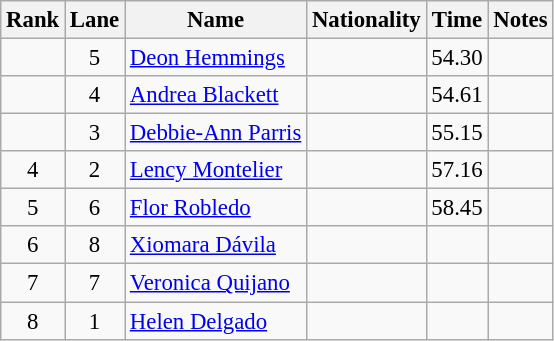<table class="wikitable sortable" style="text-align:center;font-size:95%">
<tr>
<th>Rank</th>
<th>Lane</th>
<th>Name</th>
<th>Nationality</th>
<th>Time</th>
<th>Notes</th>
</tr>
<tr>
<td></td>
<td>5</td>
<td align=left><a href='#'>Deon Hemmings</a></td>
<td align=left></td>
<td>54.30</td>
<td></td>
</tr>
<tr>
<td></td>
<td>4</td>
<td align=left><a href='#'>Andrea Blackett</a></td>
<td align=left></td>
<td>54.61</td>
<td></td>
</tr>
<tr>
<td></td>
<td>3</td>
<td align=left><a href='#'>Debbie-Ann Parris</a></td>
<td align=left></td>
<td>55.15</td>
<td></td>
</tr>
<tr>
<td>4</td>
<td>2</td>
<td align=left><a href='#'>Lency Montelier</a></td>
<td align=left></td>
<td>57.16</td>
<td></td>
</tr>
<tr>
<td>5</td>
<td>6</td>
<td align=left><a href='#'>Flor Robledo</a></td>
<td align=left></td>
<td>58.45</td>
<td></td>
</tr>
<tr>
<td>6</td>
<td>8</td>
<td align=left><a href='#'>Xiomara Dávila</a></td>
<td align=left></td>
<td></td>
<td></td>
</tr>
<tr>
<td>7</td>
<td>7</td>
<td align=left><a href='#'>Veronica Quijano</a></td>
<td align=left></td>
<td></td>
<td></td>
</tr>
<tr>
<td>8</td>
<td>1</td>
<td align=left><a href='#'>Helen Delgado</a></td>
<td align=left></td>
<td></td>
<td></td>
</tr>
</table>
